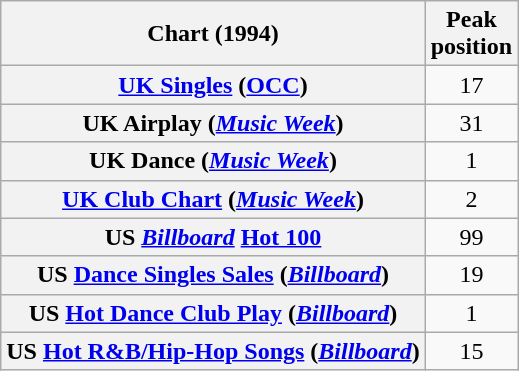<table class="wikitable sortable plainrowheaders" style="text-align:center">
<tr>
<th>Chart (1994)</th>
<th>Peak<br>position</th>
</tr>
<tr>
<th scope="row"><a href='#'>UK Singles</a> (<a href='#'>OCC</a>)</th>
<td>17</td>
</tr>
<tr>
<th scope="row">UK Airplay (<em><a href='#'>Music Week</a></em>)</th>
<td>31</td>
</tr>
<tr>
<th scope="row">UK Dance (<em><a href='#'>Music Week</a></em>)</th>
<td>1</td>
</tr>
<tr>
<th scope="row"><a href='#'>UK Club Chart</a> (<em><a href='#'>Music Week</a></em>)</th>
<td>2</td>
</tr>
<tr>
<th scope="row">US <em><a href='#'>Billboard</a></em> <a href='#'>Hot 100</a></th>
<td>99</td>
</tr>
<tr>
<th scope="row">US <a href='#'>Dance Singles Sales</a> (<em><a href='#'>Billboard</a></em>)</th>
<td>19</td>
</tr>
<tr>
<th scope="row">US <a href='#'>Hot Dance Club Play</a> (<em><a href='#'>Billboard</a></em>)</th>
<td>1</td>
</tr>
<tr>
<th scope="row">US <a href='#'>Hot R&B/Hip-Hop Songs</a> (<em><a href='#'>Billboard</a></em>)</th>
<td>15</td>
</tr>
</table>
